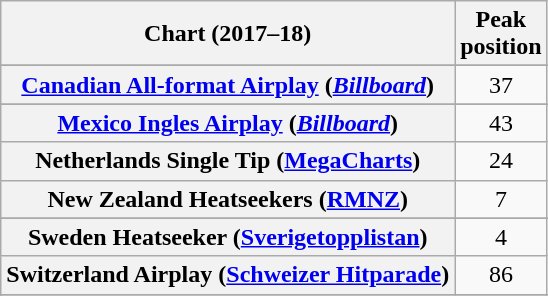<table class="wikitable sortable plainrowheaders" style="text-align:center">
<tr>
<th scope="col">Chart (2017–18)</th>
<th scope="col">Peak<br> position</th>
</tr>
<tr>
</tr>
<tr>
</tr>
<tr>
<th scope="row"><a href='#'>Canadian All-format Airplay</a> (<em><a href='#'>Billboard</a></em>)</th>
<td>37</td>
</tr>
<tr>
</tr>
<tr>
</tr>
<tr>
<th scope="row"><a href='#'>Mexico Ingles Airplay</a> (<em><a href='#'>Billboard</a></em>)</th>
<td>43</td>
</tr>
<tr>
<th scope="row">Netherlands Single Tip (<a href='#'>MegaCharts</a>)</th>
<td>24</td>
</tr>
<tr>
<th scope="row">New Zealand Heatseekers (<a href='#'>RMNZ</a>)</th>
<td>7</td>
</tr>
<tr>
</tr>
<tr>
</tr>
<tr>
<th scope="row">Sweden Heatseeker (<a href='#'>Sverigetopplistan</a>)</th>
<td>4</td>
</tr>
<tr>
<th scope="row">Switzerland Airplay (<a href='#'>Schweizer Hitparade</a>)</th>
<td>86</td>
</tr>
<tr>
</tr>
<tr>
</tr>
<tr>
</tr>
<tr>
</tr>
</table>
